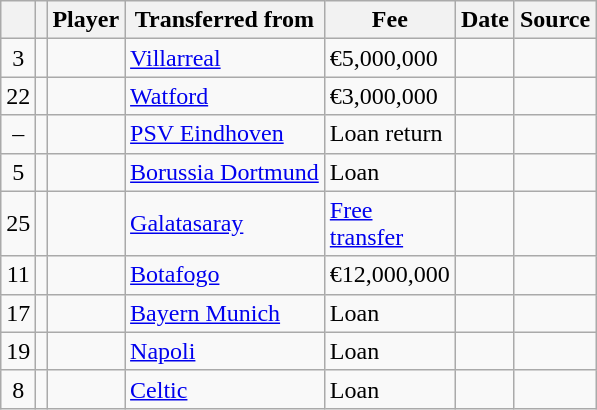<table class="wikitable plainrowheaders sortable">
<tr>
<th></th>
<th></th>
<th scope=col>Player</th>
<th>Transferred from</th>
<th !scope=col; style="width: 65px;">Fee</th>
<th scope=col>Date</th>
<th scope=col>Source</th>
</tr>
<tr>
<td align=center>3</td>
<td align=center></td>
<td></td>
<td> <a href='#'>Villarreal</a></td>
<td>€5,000,000</td>
<td></td>
<td></td>
</tr>
<tr>
<td align=center>22</td>
<td align=center></td>
<td></td>
<td> <a href='#'>Watford</a></td>
<td>€3,000,000</td>
<td></td>
<td></td>
</tr>
<tr>
<td align=center>–</td>
<td align=center></td>
<td></td>
<td> <a href='#'>PSV Eindhoven</a></td>
<td>Loan return</td>
<td></td>
<td></td>
</tr>
<tr>
<td align=center>5</td>
<td align=center></td>
<td></td>
<td> <a href='#'>Borussia Dortmund</a></td>
<td>Loan</td>
<td></td>
<td></td>
</tr>
<tr>
<td align=center>25</td>
<td align=center></td>
<td></td>
<td> <a href='#'>Galatasaray</a></td>
<td><a href='#'>Free transfer</a></td>
<td></td>
<td></td>
</tr>
<tr>
<td align=center>11</td>
<td align=center></td>
<td></td>
<td> <a href='#'>Botafogo</a></td>
<td>€12,000,000</td>
<td></td>
<td></td>
</tr>
<tr>
<td align=center>17</td>
<td align=center></td>
<td></td>
<td> <a href='#'>Bayern Munich</a></td>
<td>Loan</td>
<td></td>
<td></td>
</tr>
<tr>
<td align=center>19</td>
<td align=center></td>
<td></td>
<td> <a href='#'>Napoli</a></td>
<td>Loan</td>
<td></td>
<td></td>
</tr>
<tr>
<td align=center>8</td>
<td align=center></td>
<td></td>
<td> <a href='#'>Celtic</a></td>
<td>Loan</td>
<td></td>
<td></td>
</tr>
</table>
